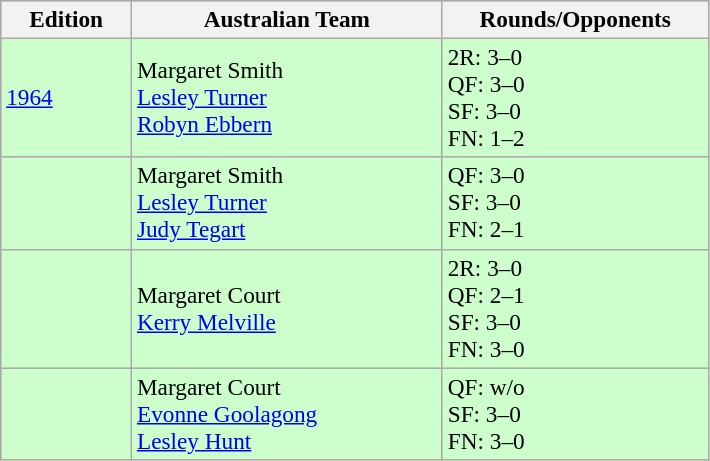<table class=wikitable style=font-size:97%;background:#EBC2AF>
<tr>
<th width=80>Edition</th>
<th width=200> Australian Team</th>
<th width=170>Rounds/Opponents</th>
</tr>
<tr bgcolor=#CCFFCC>
<td><a href='#'>1964</a></td>
<td>Margaret Smith<br><a href='#'>Lesley Turner</a><br><a href='#'>Robyn Ebbern</a></td>
<td>2R:  3–0 <br>QF:  3–0 <br>SF:  3–0 <br>FN:  1–2 </td>
</tr>
<tr bgcolor=#CCFFCC>
<td></td>
<td>Margaret Smith<br><a href='#'>Lesley Turner</a><br> <a href='#'>Judy Tegart</a></td>
<td>QF:  3–0 <br>SF:  3–0 <br>FN:  2–1 <br></td>
</tr>
<tr bgcolor=#CCFFCC>
<td></td>
<td>Margaret Court<br> <a href='#'>Kerry Melville</a></td>
<td>2R:  3–0 <br>QF:  2–1 <br>SF:  3–0 <br>FN:  3–0 <br></td>
</tr>
<tr bgcolor=#CCFFCC>
<td></td>
<td>Margaret Court<br> <a href='#'>Evonne Goolagong</a><br> <a href='#'>Lesley Hunt</a></td>
<td>QF:  w/o <br>SF:  3–0 <br>FN:  3–0 <br></td>
</tr>
</table>
